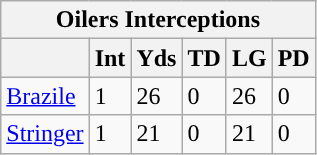<table class="wikitable">
<tr>
<th colspan="6">Oilers Interceptions</th>
</tr>
<tr>
<th></th>
<th>Int</th>
<th>Yds</th>
<th>TD</th>
<th>LG</th>
<th>PD</th>
</tr>
<tr>
<td><a href='#'>Brazile</a></td>
<td>1</td>
<td>26</td>
<td>0</td>
<td>26</td>
<td>0</td>
</tr>
<tr>
<td><a href='#'>Stringer</a></td>
<td>1</td>
<td>21</td>
<td>0</td>
<td>21</td>
<td>0</td>
</tr>
</table>
